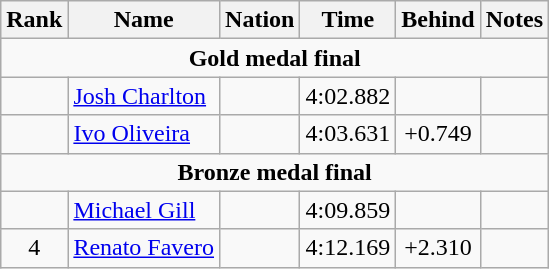<table class="wikitable" style="text-align:center">
<tr>
<th>Rank</th>
<th>Name</th>
<th>Nation</th>
<th>Time</th>
<th>Behind</th>
<th>Notes</th>
</tr>
<tr>
<td colspan=6><strong>Gold medal final</strong></td>
</tr>
<tr>
<td></td>
<td align=left><a href='#'>Josh Charlton</a></td>
<td align=left></td>
<td>4:02.882</td>
<td></td>
<td></td>
</tr>
<tr>
<td></td>
<td align=left><a href='#'>Ivo Oliveira</a></td>
<td align=left></td>
<td>4:03.631</td>
<td>+0.749</td>
<td></td>
</tr>
<tr>
<td colspan=6><strong>Bronze medal final</strong></td>
</tr>
<tr>
<td></td>
<td align=left><a href='#'>Michael Gill</a></td>
<td align=left></td>
<td>4:09.859</td>
<td></td>
<td></td>
</tr>
<tr>
<td>4</td>
<td align=left><a href='#'>Renato Favero</a></td>
<td align=left></td>
<td>4:12.169</td>
<td>+2.310</td>
<td></td>
</tr>
</table>
